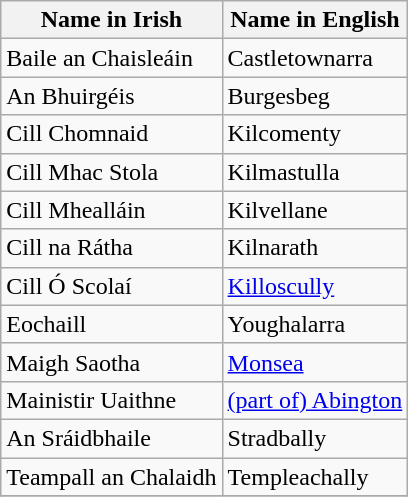<table class="wikitable">
<tr>
<th>Name in Irish</th>
<th>Name in English</th>
</tr>
<tr>
<td>Baile an Chaisleáin</td>
<td>Castletownarra</td>
</tr>
<tr>
<td>An Bhuirgéis</td>
<td>Burgesbeg</td>
</tr>
<tr>
<td>Cill Chomnaid</td>
<td>Kilcomenty</td>
</tr>
<tr>
<td>Cill Mhac Stola</td>
<td>Kilmastulla</td>
</tr>
<tr>
<td>Cill Mhealláin</td>
<td>Kilvellane</td>
</tr>
<tr>
<td>Cill na Rátha</td>
<td>Kilnarath</td>
</tr>
<tr>
<td>Cill Ó Scolaí</td>
<td><a href='#'>Killoscully</a></td>
</tr>
<tr>
<td>Eochaill</td>
<td>Youghalarra</td>
</tr>
<tr>
<td>Maigh Saotha</td>
<td><a href='#'>Monsea</a></td>
</tr>
<tr>
<td>Mainistir Uaithne</td>
<td><a href='#'>(part of) Abington</a></td>
</tr>
<tr>
<td>An Sráidbhaile</td>
<td>Stradbally</td>
</tr>
<tr>
<td>Teampall an Chalaidh</td>
<td>Templeachally</td>
</tr>
<tr>
</tr>
</table>
